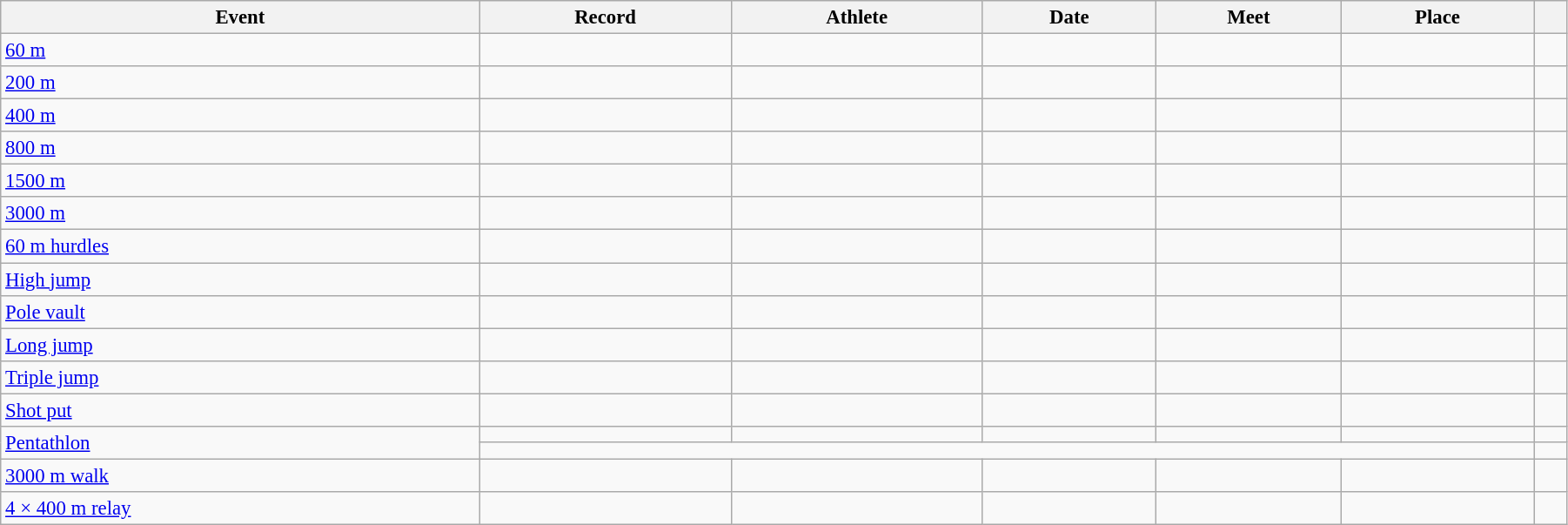<table class="wikitable" style="font-size:95%; width: 95%;">
<tr>
<th>Event</th>
<th>Record</th>
<th>Athlete</th>
<th>Date</th>
<th>Meet</th>
<th>Place</th>
<th></th>
</tr>
<tr>
<td><a href='#'>60 m</a></td>
<td></td>
<td></td>
<td></td>
<td></td>
<td></td>
<td></td>
</tr>
<tr>
<td><a href='#'>200 m</a></td>
<td></td>
<td></td>
<td></td>
<td></td>
<td></td>
<td></td>
</tr>
<tr>
<td><a href='#'>400 m</a></td>
<td></td>
<td></td>
<td></td>
<td></td>
<td></td>
<td></td>
</tr>
<tr>
<td><a href='#'>800 m</a></td>
<td></td>
<td></td>
<td></td>
<td></td>
<td></td>
<td></td>
</tr>
<tr>
<td><a href='#'>1500 m</a></td>
<td></td>
<td></td>
<td></td>
<td></td>
<td></td>
<td></td>
</tr>
<tr>
<td><a href='#'>3000 m</a></td>
<td></td>
<td></td>
<td></td>
<td></td>
<td></td>
<td></td>
</tr>
<tr>
<td><a href='#'>60 m hurdles</a></td>
<td></td>
<td></td>
<td></td>
<td></td>
<td></td>
<td></td>
</tr>
<tr>
<td><a href='#'>High jump</a></td>
<td></td>
<td></td>
<td></td>
<td></td>
<td></td>
<td></td>
</tr>
<tr>
<td><a href='#'>Pole vault</a></td>
<td></td>
<td></td>
<td></td>
<td></td>
<td></td>
<td></td>
</tr>
<tr>
<td><a href='#'>Long jump</a></td>
<td></td>
<td></td>
<td></td>
<td></td>
<td></td>
<td></td>
</tr>
<tr>
<td><a href='#'>Triple jump</a></td>
<td></td>
<td></td>
<td></td>
<td></td>
<td></td>
<td></td>
</tr>
<tr>
<td><a href='#'>Shot put</a></td>
<td></td>
<td></td>
<td></td>
<td></td>
<td></td>
<td></td>
</tr>
<tr>
<td rowspan=2><a href='#'>Pentathlon</a></td>
<td></td>
<td></td>
<td></td>
<td></td>
<td></td>
<td></td>
</tr>
<tr>
<td colspan=5></td>
<td></td>
</tr>
<tr>
<td><a href='#'>3000 m walk</a></td>
<td></td>
<td></td>
<td></td>
<td></td>
<td></td>
<td></td>
</tr>
<tr>
<td><a href='#'>4 × 400 m relay</a></td>
<td></td>
<td></td>
<td></td>
<td></td>
<td></td>
<td></td>
</tr>
</table>
